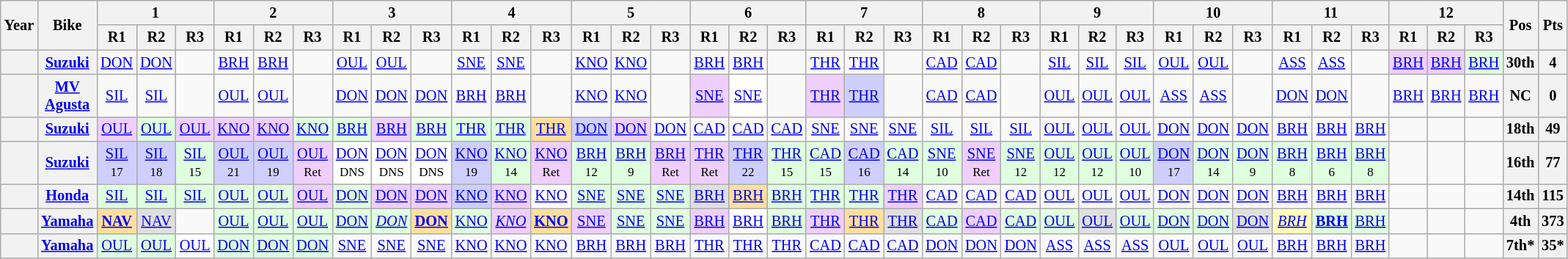<table class="wikitable" style="text-align:center; font-size:85%;">
<tr>
<th rowspan="2">Year</th>
<th rowspan="2">Bike</th>
<th colspan="3">1</th>
<th colspan="3">2</th>
<th colspan="3">3</th>
<th colspan="3">4</th>
<th colspan="3">5</th>
<th colspan="3">6</th>
<th colspan="3">7</th>
<th colspan="3">8</th>
<th colspan="3">9</th>
<th colspan="3">10</th>
<th colspan="3">11</th>
<th colspan="3">12</th>
<th rowspan="2">Pos</th>
<th rowspan="2">Pts</th>
</tr>
<tr>
<th>R1</th>
<th>R2</th>
<th>R3</th>
<th>R1</th>
<th>R2</th>
<th>R3</th>
<th>R1</th>
<th>R2</th>
<th>R3</th>
<th>R1</th>
<th>R2</th>
<th>R3</th>
<th>R1</th>
<th>R2</th>
<th>R3</th>
<th>R1</th>
<th>R2</th>
<th>R3</th>
<th>R1</th>
<th>R2</th>
<th>R3</th>
<th>R1</th>
<th>R2</th>
<th>R3</th>
<th>R1</th>
<th>R2</th>
<th>R3</th>
<th>R1</th>
<th>R2</th>
<th>R3</th>
<th>R1</th>
<th>R2</th>
<th>R3</th>
<th>R1</th>
<th>R2</th>
<th>R3</th>
</tr>
<tr>
<th></th>
<th><a href='#'>Suzuki</a></th>
<td><a href='#'>DON</a></td>
<td><a href='#'>DON</a></td>
<td></td>
<td><a href='#'>BRH</a></td>
<td><a href='#'>BRH</a></td>
<td></td>
<td><a href='#'>OUL</a></td>
<td><a href='#'>OUL</a></td>
<td></td>
<td><a href='#'>SNE</a></td>
<td><a href='#'>SNE</a></td>
<td></td>
<td><a href='#'>KNO</a></td>
<td><a href='#'>KNO</a></td>
<td></td>
<td><a href='#'>BRH</a></td>
<td><a href='#'>BRH</a></td>
<td></td>
<td><a href='#'>THR</a></td>
<td><a href='#'>THR</a></td>
<td></td>
<td><a href='#'>CAD</a></td>
<td><a href='#'>CAD</a></td>
<td></td>
<td><a href='#'>SIL</a></td>
<td><a href='#'>SIL</a></td>
<td><a href='#'>SIL</a></td>
<td><a href='#'>OUL</a></td>
<td><a href='#'>OUL</a></td>
<td></td>
<td><a href='#'>ASS</a></td>
<td><a href='#'>ASS</a></td>
<td></td>
<td style="background:#EFCFFF;"><a href='#'>BRH</a><br></td>
<td style="background:#EFCFFF;"><a href='#'>BRH</a><br></td>
<td style="background:#DFFFDF;"><a href='#'>BRH</a><br></td>
<th>30th</th>
<th>4</th>
</tr>
<tr>
<th></th>
<th><a href='#'>MV Agusta</a></th>
<td><a href='#'>SIL</a></td>
<td><a href='#'>SIL</a></td>
<td></td>
<td><a href='#'>OUL</a></td>
<td><a href='#'>OUL</a></td>
<td></td>
<td><a href='#'>DON</a></td>
<td><a href='#'>DON</a></td>
<td><a href='#'>DON</a></td>
<td><a href='#'>BRH</a></td>
<td><a href='#'>BRH</a></td>
<td></td>
<td><a href='#'>KNO</a></td>
<td><a href='#'>KNO</a></td>
<td></td>
<td style="background:#EFCFFF;"><a href='#'>SNE</a><br></td>
<td style="background:#FFFFFF;"><a href='#'>SNE</a><br></td>
<td></td>
<td style="background:#EFCFFF;"><a href='#'>THR</a><br></td>
<td style="background:#CFCFFF;"><a href='#'>THR</a><br></td>
<td></td>
<td><a href='#'>CAD</a></td>
<td><a href='#'>CAD</a></td>
<td></td>
<td><a href='#'>OUL</a></td>
<td><a href='#'>OUL</a></td>
<td><a href='#'>OUL</a></td>
<td><a href='#'>ASS</a></td>
<td><a href='#'>ASS</a></td>
<td></td>
<td><a href='#'>DON</a></td>
<td><a href='#'>DON</a></td>
<td></td>
<td><a href='#'>BRH</a></td>
<td><a href='#'>BRH</a></td>
<td><a href='#'>BRH</a></td>
<th>NC</th>
<th>0</th>
</tr>
<tr>
<th></th>
<th><a href='#'>Suzuki</a></th>
<td style="background:#EFCFFF;"><a href='#'>OUL</a><br></td>
<td style="background:#DFFFDF;"><a href='#'>OUL</a><br></td>
<td style="background:#EFCFFF;"><a href='#'>OUL</a><br></td>
<td style="background:#EFCFFF;"><a href='#'>KNO</a><br></td>
<td style="background:#EFCFFF;"><a href='#'>KNO</a><br></td>
<td style="background:#DFFFDF;"><a href='#'>KNO</a><br></td>
<td style="background:#DFFFDF;"><a href='#'>BRH</a><br></td>
<td style="background:#EFCFFF;"><a href='#'>BRH</a><br></td>
<td style="background:#DFFFDF;"><a href='#'>BRH</a><br></td>
<td style="background:#DFFFDF;"><a href='#'>THR</a><br></td>
<td style="background:#DFFFDF;"><a href='#'>THR</a><br></td>
<td style="background:#FFDF9F;"><a href='#'>THR</a><br></td>
<td style="background:#CFCFFF;"><a href='#'>DON</a><br></td>
<td style="background:#EFCFFF;"><a href='#'>DON</a><br></td>
<td style="background:#FFFFFF;"><a href='#'>DON</a><br></td>
<td><a href='#'>CAD</a></td>
<td><a href='#'>CAD</a></td>
<td><a href='#'>CAD</a></td>
<td><a href='#'>SNE</a></td>
<td><a href='#'>SNE</a></td>
<td><a href='#'>SNE</a></td>
<td><a href='#'>SIL</a></td>
<td><a href='#'>SIL</a></td>
<td><a href='#'>SIL</a></td>
<td><a href='#'>OUL</a></td>
<td><a href='#'>OUL</a></td>
<td><a href='#'>OUL</a></td>
<td><a href='#'>DON</a></td>
<td><a href='#'>DON</a></td>
<td><a href='#'>DON</a></td>
<td><a href='#'>BRH</a></td>
<td><a href='#'>BRH</a></td>
<td><a href='#'>BRH</a></td>
<td></td>
<td></td>
<td></td>
<th>18th</th>
<th>49</th>
</tr>
<tr>
<th></th>
<th><a href='#'>Suzuki</a></th>
<td style="background:#CFCFFF;"><a href='#'>SIL</a><br><small>17</small></td>
<td style="background:#CFCFFF;"><a href='#'>SIL</a><br><small>18</small></td>
<td style="background:#DFFFDF;"><a href='#'>SIL</a><br><small>15</small></td>
<td style="background:#CFCFFF;"><a href='#'>OUL</a><br><small>21</small></td>
<td style="background:#CFCFFF;"><a href='#'>OUL</a><br><small>19</small></td>
<td style="background:#EFCFFF;"><a href='#'>OUL</a><br><small>Ret</small></td>
<td style="background:#FFFFFF;"><a href='#'>DON</a><br><small>DNS</small></td>
<td style="background:#FFFFFF;"><a href='#'>DON</a><br><small>DNS</small></td>
<td style="background:#FFFFFF;"><a href='#'>DON</a><br><small>DNS</small></td>
<td style="background:#CFCFFF;"><a href='#'>KNO</a><br><small>19</small></td>
<td style="background:#DFFFDF;"><a href='#'>KNO</a><br><small>14</small></td>
<td style="background:#EFCFFF;"><a href='#'>KNO</a><br><small>Ret</small></td>
<td style="background:#DFFFDF;"><a href='#'>BRH</a><br><small>12</small></td>
<td style="background:#DFFFDF;"><a href='#'>BRH</a><br><small>9</small></td>
<td style="background:#efcfff;"><a href='#'>BRH</a><br><small>Ret</small></td>
<td style="background:#efcfff;"><a href='#'>THR</a><br><small>Ret</small></td>
<td style="background:#CFCFFF;"><a href='#'>THR</a><br><small>22</small></td>
<td style="background:#DFFFDF;"><a href='#'>THR</a><br><small>15</small></td>
<td style="background:#DFFFDF;"><a href='#'>CAD</a><br><small>15</small></td>
<td style="background:#CFCFFF;"><a href='#'>CAD</a><br><small>16</small></td>
<td style="background:#DFFFDF;"><a href='#'>CAD</a><br><small>14</small></td>
<td style="background:#DFFFDF;"><a href='#'>SNE</a><br><small>10</small></td>
<td style="background:#EFCFFF;"><a href='#'>SNE</a><br><small>Ret</small></td>
<td style="background:#DFFFDF;"><a href='#'>SNE</a><br><small>12</small></td>
<td style="background:#DFFFDF;"><a href='#'>OUL</a><br><small>12</small></td>
<td style="background:#DFFFDF;"><a href='#'>OUL</a><br><small>12</small></td>
<td style="background:#DFFFDF;"><a href='#'>OUL</a><br><small>10</small></td>
<td style="background:#CFCFFF;"><a href='#'>DON</a><br><small>17</small></td>
<td style="background:#DFFFDF;"><a href='#'>DON</a><br><small>14</small></td>
<td style="background:#DFFFDF;"><a href='#'>DON</a><br><small>9</small></td>
<td style="background:#DFFFDF;"><a href='#'>BRH</a><br><small>8</small></td>
<td style="background:#DFFFDF;"><a href='#'>BRH</a><br><small>6</small></td>
<td style="background:#DFFFDF;"><a href='#'>BRH</a><br><small>8</small></td>
<td></td>
<td></td>
<td></td>
<th>16th</th>
<th>77</th>
</tr>
<tr>
<th></th>
<th><a href='#'>Honda</a></th>
<td style="background:#DFFFDF;"><a href='#'>SIL</a><br></td>
<td style="background:#DFFFDF;"><a href='#'>SIL</a><br></td>
<td style="background:#DFFFDF;"><a href='#'>SIL</a><br></td>
<td style="background:#DFFFDF;"><a href='#'>OUL</a><br></td>
<td style="background:#DFFFDF;"><a href='#'>OUL</a><br></td>
<td style="background:#EFCFFF;"><a href='#'>OUL</a><br></td>
<td style="background:#DFFFDF;"><a href='#'>DON</a><br></td>
<td style="background:#EFCFFF;"><a href='#'>DON</a><br></td>
<td style="background:#EFCFFF;"><a href='#'>DON</a><br></td>
<td style="background:#CFCFFF;"><a href='#'>KNO</a><br></td>
<td style="background:#EFCFFF;"><a href='#'>KNO</a><br></td>
<td style="background:#FFFFFF;"><a href='#'>KNO</a><br></td>
<td style="background:#DFFFDF;"><a href='#'>SNE</a><br></td>
<td style="background:#DFFFDF;"><a href='#'>SNE</a><br></td>
<td style="background:#DFFFDF;"><a href='#'>SNE</a><br></td>
<td style="background:#DFDFDF;"><a href='#'>BRH</a><br></td>
<td style="background:#FFDF9F;"><a href='#'>BRH</a><br></td>
<td style="background:#DFFFDF;"><a href='#'>BRH</a><br></td>
<td style="background:#DFFFDF;"><a href='#'>THR</a><br></td>
<td style="background:#DFFFDF;"><a href='#'>THR</a><br></td>
<td style="background:#EFCFFF;"><a href='#'>THR</a><br></td>
<td><a href='#'>CAD</a></td>
<td><a href='#'>CAD</a></td>
<td><a href='#'>CAD</a></td>
<td><a href='#'>OUL</a></td>
<td><a href='#'>OUL</a></td>
<td><a href='#'>OUL</a></td>
<td><a href='#'>DON</a></td>
<td><a href='#'>DON</a></td>
<td><a href='#'>DON</a></td>
<td><a href='#'>BRH</a></td>
<td><a href='#'>BRH</a></td>
<td><a href='#'>BRH</a></td>
<td></td>
<td></td>
<td></td>
<th>14th</th>
<th>115</th>
</tr>
<tr>
<th></th>
<th><a href='#'>Yamaha</a></th>
<td style="background:#FFDF9F;"><strong><a href='#'>NAV</a></strong><br></td>
<td style="background:#DFDFDF;"><a href='#'>NAV</a><br></td>
<td></td>
<td style="background:#DFFFDF;"><a href='#'>OUL</a><br></td>
<td style="background:#DFFFDF;"><a href='#'>OUL</a><br></td>
<td style="background:#DFFFDF;"><a href='#'>OUL</a><br></td>
<td style="background:#DFFFDF;"><a href='#'>DON</a><br></td>
<td style="background:#DFFFDF;"><em><a href='#'>DON</a></em><br></td>
<td style="background:#FFDF9F;"><strong><a href='#'>DON</a></strong><br></td>
<td style="background:#DFFFDF;"><a href='#'>KNO</a><br></td>
<td style="background:#EFCFFF;"><em><a href='#'>KNO</a></em><br></td>
<td style="background:#FFDF9F;"><strong><a href='#'>KNO</a></strong><br></td>
<td style="background:#EFCFFF;"><a href='#'>SNE</a><br></td>
<td style="background:#DFFFDF;"><a href='#'>SNE</a><br></td>
<td style="background:#DFFFDF;"><a href='#'>SNE</a><br></td>
<td style="background:#EFCFFF;"><a href='#'>BRH</a><br></td>
<td style="background:#FFFFFF;"><a href='#'>BRH</a><br></td>
<td style="background:#DFFFDF;"><a href='#'>BRH</a><br></td>
<td style="background:#EFCFFF;"><a href='#'>THR</a><br></td>
<td style="background:#FFDF9F;"><a href='#'>THR</a><br></td>
<td style="background:#DFDFDF;"><a href='#'>THR</a><br></td>
<td style="background:#DFFFDF;"><a href='#'>CAD</a><br></td>
<td style="background:#EFCFFF;"><a href='#'>CAD</a><br></td>
<td style="background:#DFFFDF;"><a href='#'>CAD</a><br></td>
<td style="background:#DFFFDF;"><a href='#'>OUL</a><br></td>
<td style="background:#DFDFDF;"><a href='#'>OUL</a><br></td>
<td style="background:#DFFFDF;"><a href='#'>OUL</a><br></td>
<td style="background:#DFFFDF;"><a href='#'>DON</a><br></td>
<td style="background:#DFFFDF;"><a href='#'>DON</a><br></td>
<td style="background:#DFDFDF;"><a href='#'>DON</a><br></td>
<td style="background:#FFFFBF;"><em><a href='#'>BRH</a></em><br></td>
<td style="background:#DFFFDF;"><strong><a href='#'>BRH</a></strong><br></td>
<td style="background:#DFFFDF;"><a href='#'>BRH</a><br></td>
<td></td>
<td></td>
<td></td>
<th>4th</th>
<th>373</th>
</tr>
<tr>
<th></th>
<th><a href='#'>Yamaha</a></th>
<td style="background:#DFFFDF;"><a href='#'>OUL</a><br></td>
<td style="background:#DFFFDF;"><a href='#'>OUL</a><br></td>
<td style="background:#FFFFFF;"><a href='#'>OUL</a><br></td>
<td style="background:#DFFFDF;"><a href='#'>DON</a><br></td>
<td style="background:#DFFFDF;"><a href='#'>DON</a><br></td>
<td style="background:#DFFFDF;"><a href='#'>DON</a><br></td>
<td style="background:#;"><a href='#'>SNE</a><br></td>
<td style="background:#;"><a href='#'>SNE</a><br></td>
<td style="background:#;"><a href='#'>SNE</a><br></td>
<td style="background:#;"><a href='#'>KNO</a><br></td>
<td style="background:#;"><a href='#'>KNO</a><br></td>
<td style="background:#;"><a href='#'>KNO</a><br></td>
<td style="background:#;"><a href='#'>BRH</a><br></td>
<td style="background:#;"><a href='#'>BRH</a><br></td>
<td style="background:#;"><a href='#'>BRH</a><br></td>
<td style="background:#;"><a href='#'>THR</a><br></td>
<td style="background:#;"><a href='#'>THR</a><br></td>
<td style="background:#;"><a href='#'>THR</a><br></td>
<td style="background:#;"><a href='#'>CAD</a><br></td>
<td style="background:#;"><a href='#'>CAD</a><br></td>
<td style="background:#;"><a href='#'>CAD</a><br></td>
<td style="background:#;"><a href='#'>DON</a><br></td>
<td style="background:#;"><a href='#'>DON</a><br></td>
<td style="background:#;"><a href='#'>DON</a><br></td>
<td style="background:#;"><a href='#'>ASS</a><br></td>
<td style="background:#;"><a href='#'>ASS</a><br></td>
<td style="background:#;"><a href='#'>ASS</a><br></td>
<td style="background:#;"><a href='#'>OUL</a><br></td>
<td style="background:#;"><a href='#'>OUL</a><br></td>
<td style="background:#;"><a href='#'>OUL</a><br></td>
<td style="background:#;"><a href='#'>BRH</a><br></td>
<td style="background:#;"><a href='#'>BRH</a><br></td>
<td style="background:#;"><a href='#'>BRH</a><br></td>
<td></td>
<td></td>
<td></td>
<th>7th*</th>
<th>35*</th>
</tr>
</table>
